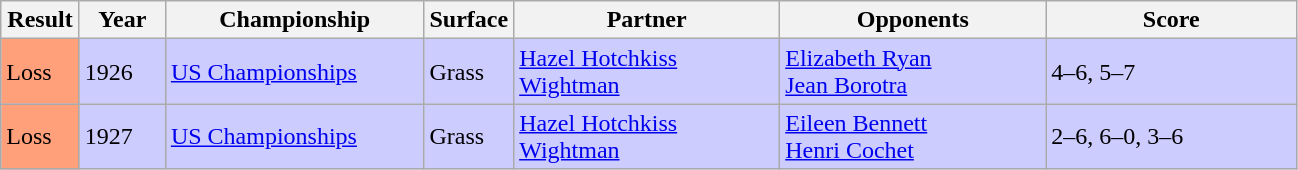<table class="sortable wikitable">
<tr>
<th style="width:45px">Result</th>
<th style="width:50px">Year</th>
<th style="width:165px">Championship</th>
<th style="width:50px">Surface</th>
<th style="width:170px">Partner</th>
<th style="width:170px">Opponents</th>
<th style="width:160px" class="unsortable">Score</th>
</tr>
<tr bgcolor="#CCCCFF">
<td style="background:#ffa07a;">Loss</td>
<td>1926</td>
<td><a href='#'>US Championships</a></td>
<td>Grass</td>
<td> <a href='#'>Hazel Hotchkiss Wightman</a></td>
<td> <a href='#'>Elizabeth Ryan</a> <br>  <a href='#'>Jean Borotra</a></td>
<td>4–6, 5–7</td>
</tr>
<tr bgcolor="#CCCCFF">
<td style="background:#ffa07a;">Loss</td>
<td>1927</td>
<td><a href='#'>US Championships</a></td>
<td>Grass</td>
<td> <a href='#'>Hazel Hotchkiss Wightman</a></td>
<td> <a href='#'>Eileen Bennett</a> <br>  <a href='#'>Henri Cochet</a></td>
<td>2–6, 6–0, 3–6</td>
</tr>
</table>
